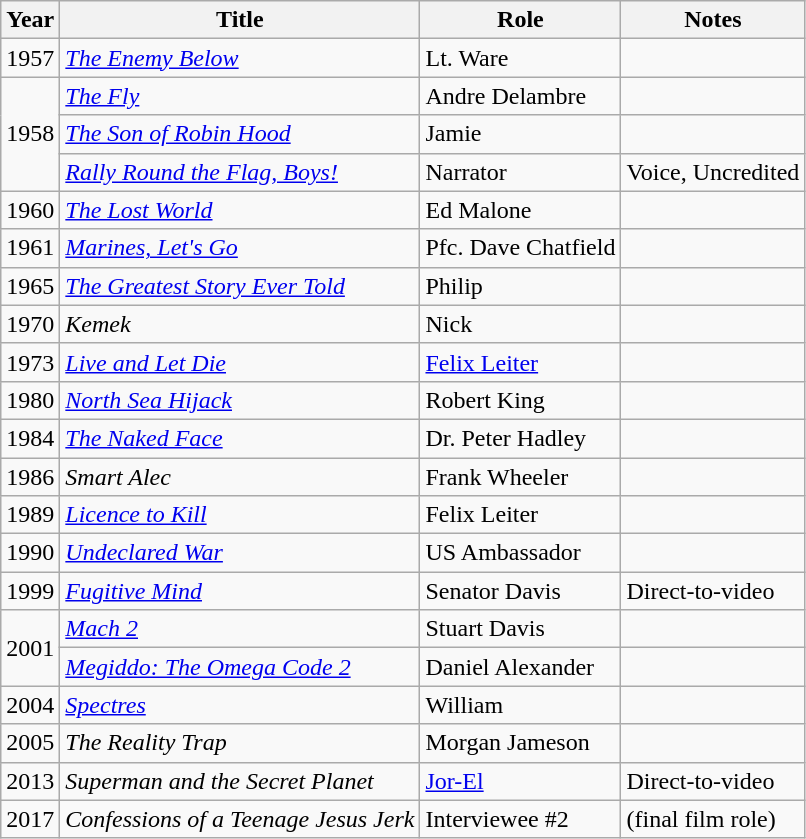<table class="wikitable sortable">
<tr>
<th>Year</th>
<th>Title</th>
<th>Role</th>
<th class="unsortable">Notes</th>
</tr>
<tr>
<td>1957</td>
<td><em><a href='#'>The Enemy Below</a></em></td>
<td>Lt. Ware</td>
<td></td>
</tr>
<tr>
<td rowspan="3">1958</td>
<td><em><a href='#'>The Fly</a></em></td>
<td>Andre Delambre</td>
<td></td>
</tr>
<tr>
<td><em><a href='#'>The Son of Robin Hood</a></em></td>
<td>Jamie</td>
<td></td>
</tr>
<tr>
<td><em><a href='#'>Rally Round the Flag, Boys!</a></em></td>
<td>Narrator</td>
<td>Voice, Uncredited</td>
</tr>
<tr>
<td>1960</td>
<td><em><a href='#'>The Lost World</a></em></td>
<td>Ed Malone</td>
<td></td>
</tr>
<tr>
<td>1961</td>
<td><em><a href='#'>Marines, Let's Go</a></em></td>
<td>Pfc. Dave Chatfield</td>
<td></td>
</tr>
<tr>
<td>1965</td>
<td><em><a href='#'>The Greatest Story Ever Told</a></em></td>
<td>Philip</td>
<td></td>
</tr>
<tr>
<td>1970</td>
<td><em>Kemek</em></td>
<td>Nick</td>
<td></td>
</tr>
<tr>
<td>1973</td>
<td><em><a href='#'>Live and Let Die</a></em></td>
<td><a href='#'>Felix Leiter</a></td>
<td></td>
</tr>
<tr>
<td>1980</td>
<td><em><a href='#'>North Sea Hijack</a></em></td>
<td>Robert King</td>
<td></td>
</tr>
<tr>
<td>1984</td>
<td><em><a href='#'>The Naked Face</a></em></td>
<td>Dr. Peter Hadley</td>
<td></td>
</tr>
<tr>
<td>1986</td>
<td><em>Smart Alec</em></td>
<td>Frank Wheeler</td>
<td></td>
</tr>
<tr>
<td>1989</td>
<td><em><a href='#'>Licence to Kill</a></em></td>
<td>Felix Leiter</td>
<td></td>
</tr>
<tr>
<td>1990</td>
<td><em><a href='#'>Undeclared War</a></em></td>
<td>US Ambassador</td>
<td></td>
</tr>
<tr>
<td>1999</td>
<td><em><a href='#'>Fugitive Mind</a></em></td>
<td>Senator Davis</td>
<td>Direct-to-video</td>
</tr>
<tr>
<td rowspan="2">2001</td>
<td><em><a href='#'>Mach 2</a></em></td>
<td>Stuart Davis</td>
<td></td>
</tr>
<tr>
<td><em><a href='#'>Megiddo: The Omega Code 2</a></em></td>
<td>Daniel Alexander</td>
<td></td>
</tr>
<tr>
<td>2004</td>
<td><em><a href='#'>Spectres</a></em></td>
<td>William</td>
<td></td>
</tr>
<tr>
<td>2005</td>
<td><em>The Reality Trap</em></td>
<td>Morgan Jameson</td>
<td></td>
</tr>
<tr>
<td>2013</td>
<td><em>Superman and the Secret Planet</em></td>
<td><a href='#'>Jor-El</a></td>
<td>Direct-to-video</td>
</tr>
<tr>
<td>2017</td>
<td><em>Confessions of a Teenage Jesus Jerk</em></td>
<td>Interviewee #2</td>
<td>(final film role)</td>
</tr>
</table>
